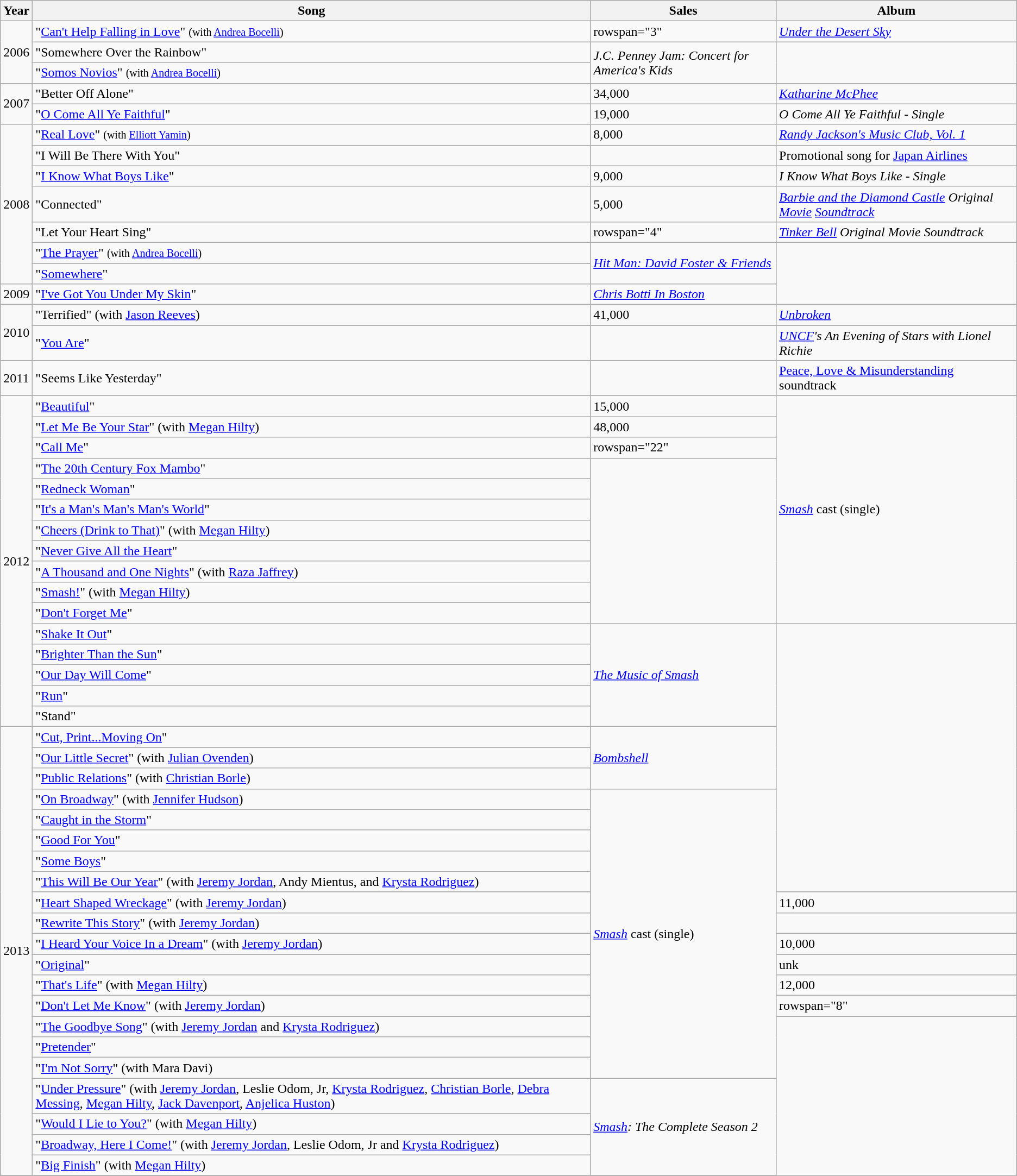<table class="wikitable">
<tr>
<th>Year</th>
<th>Song</th>
<th>Sales</th>
<th>Album</th>
</tr>
<tr>
<td rowspan="3">2006</td>
<td>"<a href='#'>Can't Help Falling in Love</a>" <small>(with <a href='#'>Andrea Bocelli</a>)</small></td>
<td>rowspan="3" </td>
<td><em><a href='#'>Under the Desert Sky</a></em></td>
</tr>
<tr>
<td>"Somewhere Over the Rainbow"</td>
<td rowspan="2"><em>J.C. Penney Jam: Concert for America's Kids</em></td>
</tr>
<tr>
<td>"<a href='#'>Somos Novios</a>" <small>(with <a href='#'>Andrea Bocelli</a>)</small></td>
</tr>
<tr>
<td rowspan="2">2007</td>
<td>"Better Off Alone"</td>
<td>34,000</td>
<td><em><a href='#'>Katharine McPhee</a></em></td>
</tr>
<tr>
<td>"<a href='#'>O Come All Ye Faithful</a>"</td>
<td>19,000</td>
<td><em>O Come All Ye Faithful - Single</em></td>
</tr>
<tr>
<td rowspan="7">2008</td>
<td>"<a href='#'>Real Love</a>" <small>(with <a href='#'>Elliott Yamin</a>)</small></td>
<td>8,000</td>
<td><em><a href='#'>Randy Jackson's Music Club, Vol. 1</a></em></td>
</tr>
<tr>
<td>"I Will Be There With You"</td>
<td></td>
<td>Promotional song for <a href='#'>Japan Airlines</a></td>
</tr>
<tr>
<td>"<a href='#'>I Know What Boys Like</a>"</td>
<td>9,000</td>
<td><em>I Know What Boys Like - Single</em></td>
</tr>
<tr>
<td>"Connected"</td>
<td>5,000</td>
<td><em><a href='#'>Barbie and the Diamond Castle</a> Original <a href='#'>Movie</a> <a href='#'>Soundtrack</a></em></td>
</tr>
<tr>
<td>"Let Your Heart Sing"</td>
<td>rowspan="4" </td>
<td><em><a href='#'>Tinker Bell</a> Original Movie Soundtrack</em></td>
</tr>
<tr>
<td>"<a href='#'>The Prayer</a>" <small>(with <a href='#'>Andrea Bocelli</a>)</small></td>
<td rowspan="2"><em><a href='#'>Hit Man: David Foster & Friends</a></em></td>
</tr>
<tr>
<td>"<a href='#'>Somewhere</a>"</td>
</tr>
<tr>
<td rowspan="1">2009</td>
<td>"<a href='#'>I've Got You Under My Skin</a>"</td>
<td><em><a href='#'>Chris Botti In Boston</a></em></td>
</tr>
<tr>
<td rowspan="2">2010</td>
<td>"Terrified" (with <a href='#'>Jason Reeves</a>)</td>
<td>41,000</td>
<td><em><a href='#'>Unbroken</a></em></td>
</tr>
<tr>
<td>"<a href='#'>You Are</a>"</td>
<td></td>
<td><em><a href='#'>UNCF</a>'s An Evening of Stars with Lionel Richie</em></td>
</tr>
<tr>
<td rowspan="1">2011</td>
<td>"Seems Like Yesterday"</td>
<td></td>
<td><a href='#'>Peace, Love & Misunderstanding</a> soundtrack</td>
</tr>
<tr>
<td rowspan="16">2012</td>
<td>"<a href='#'>Beautiful</a>"</td>
<td>15,000</td>
<td rowspan="11"><em><a href='#'>Smash</a></em> cast (single)</td>
</tr>
<tr>
<td>"<a href='#'>Let Me Be Your Star</a>" (with <a href='#'>Megan Hilty</a>)</td>
<td>48,000</td>
</tr>
<tr>
<td>"<a href='#'>Call Me</a>"</td>
<td>rowspan="22" </td>
</tr>
<tr>
<td>"<a href='#'>The 20th Century Fox Mambo</a>"</td>
</tr>
<tr>
<td>"<a href='#'>Redneck Woman</a>"</td>
</tr>
<tr>
<td>"<a href='#'>It's a Man's Man's Man's World</a>"</td>
</tr>
<tr>
<td>"<a href='#'>Cheers (Drink to That)</a>" (with <a href='#'>Megan Hilty</a>)</td>
</tr>
<tr>
<td>"<a href='#'>Never Give All the Heart</a>"</td>
</tr>
<tr>
<td>"<a href='#'>A Thousand and One Nights</a>" (with <a href='#'>Raza Jaffrey</a>)</td>
</tr>
<tr>
<td>"<a href='#'>Smash!</a>" (with <a href='#'>Megan Hilty</a>)</td>
</tr>
<tr>
<td>"<a href='#'>Don't Forget Me</a>"</td>
</tr>
<tr>
<td>"<a href='#'>Shake It Out</a>"</td>
<td rowspan="5"><em><a href='#'>The Music of Smash</a></em></td>
</tr>
<tr>
<td>"<a href='#'>Brighter Than the Sun</a>"</td>
</tr>
<tr>
<td>"<a href='#'>Our Day Will Come</a>"</td>
</tr>
<tr>
<td>"<a href='#'>Run</a>"</td>
</tr>
<tr>
<td>"Stand"</td>
</tr>
<tr>
<td rowspan="21">2013</td>
<td>"<a href='#'>Cut, Print...Moving On</a>"</td>
<td rowspan="3"><em><a href='#'>Bombshell</a></em></td>
</tr>
<tr>
<td>"<a href='#'>Our Little Secret</a>" (with <a href='#'>Julian Ovenden</a>)</td>
</tr>
<tr>
<td>"<a href='#'>Public Relations</a>" (with <a href='#'>Christian Borle</a>)</td>
</tr>
<tr>
<td>"<a href='#'>On Broadway</a>" (with <a href='#'>Jennifer Hudson</a>)</td>
<td rowspan="14"><em><a href='#'>Smash</a></em> cast (single)</td>
</tr>
<tr>
<td>"<a href='#'>Caught in the Storm</a>"</td>
</tr>
<tr>
<td>"<a href='#'>Good For You</a>"</td>
</tr>
<tr>
<td>"<a href='#'>Some Boys</a>"</td>
</tr>
<tr>
<td>"<a href='#'>This Will Be Our Year</a>" (with <a href='#'>Jeremy Jordan</a>, Andy Mientus, and <a href='#'>Krysta Rodriguez</a>)</td>
</tr>
<tr>
<td>"<a href='#'>Heart Shaped Wreckage</a>" (with <a href='#'>Jeremy Jordan</a>)</td>
<td>11,000</td>
</tr>
<tr>
<td>"<a href='#'>Rewrite This Story</a>" (with <a href='#'>Jeremy Jordan</a>)</td>
<td></td>
</tr>
<tr>
<td>"<a href='#'>I Heard Your Voice In a Dream</a>" (with <a href='#'>Jeremy Jordan</a>)</td>
<td>10,000</td>
</tr>
<tr>
<td>"<a href='#'>Original</a>"</td>
<td>unk</td>
</tr>
<tr>
<td>"<a href='#'>That's Life</a>" (with <a href='#'>Megan Hilty</a>)</td>
<td>12,000</td>
</tr>
<tr>
<td>"<a href='#'>Don't Let Me Know</a>" (with <a href='#'>Jeremy Jordan</a>)</td>
<td>rowspan="8" </td>
</tr>
<tr>
<td>"<a href='#'>The Goodbye Song</a>" (with <a href='#'>Jeremy Jordan</a> and <a href='#'>Krysta Rodriguez</a>)</td>
</tr>
<tr>
<td>"<a href='#'>Pretender</a>"</td>
</tr>
<tr>
<td>"<a href='#'>I'm Not Sorry</a>" (with Mara Davi)</td>
</tr>
<tr>
<td>"<a href='#'>Under Pressure</a>" (with <a href='#'>Jeremy Jordan</a>, Leslie Odom, Jr, <a href='#'>Krysta Rodriguez</a>, <a href='#'>Christian Borle</a>, <a href='#'>Debra Messing</a>, <a href='#'>Megan Hilty</a>, <a href='#'>Jack Davenport</a>, <a href='#'>Anjelica Huston</a>)</td>
<td rowspan="4"><em><a href='#'>Smash</a>: The Complete Season 2</em></td>
</tr>
<tr>
<td>"<a href='#'>Would I Lie to You?</a>" (with <a href='#'>Megan Hilty</a>)</td>
</tr>
<tr>
<td>"<a href='#'>Broadway, Here I Come!</a>" (with <a href='#'>Jeremy Jordan</a>, Leslie Odom, Jr and <a href='#'>Krysta Rodriguez</a>)</td>
</tr>
<tr>
<td>"<a href='#'>Big Finish</a>" (with <a href='#'>Megan Hilty</a>)</td>
</tr>
<tr>
</tr>
</table>
